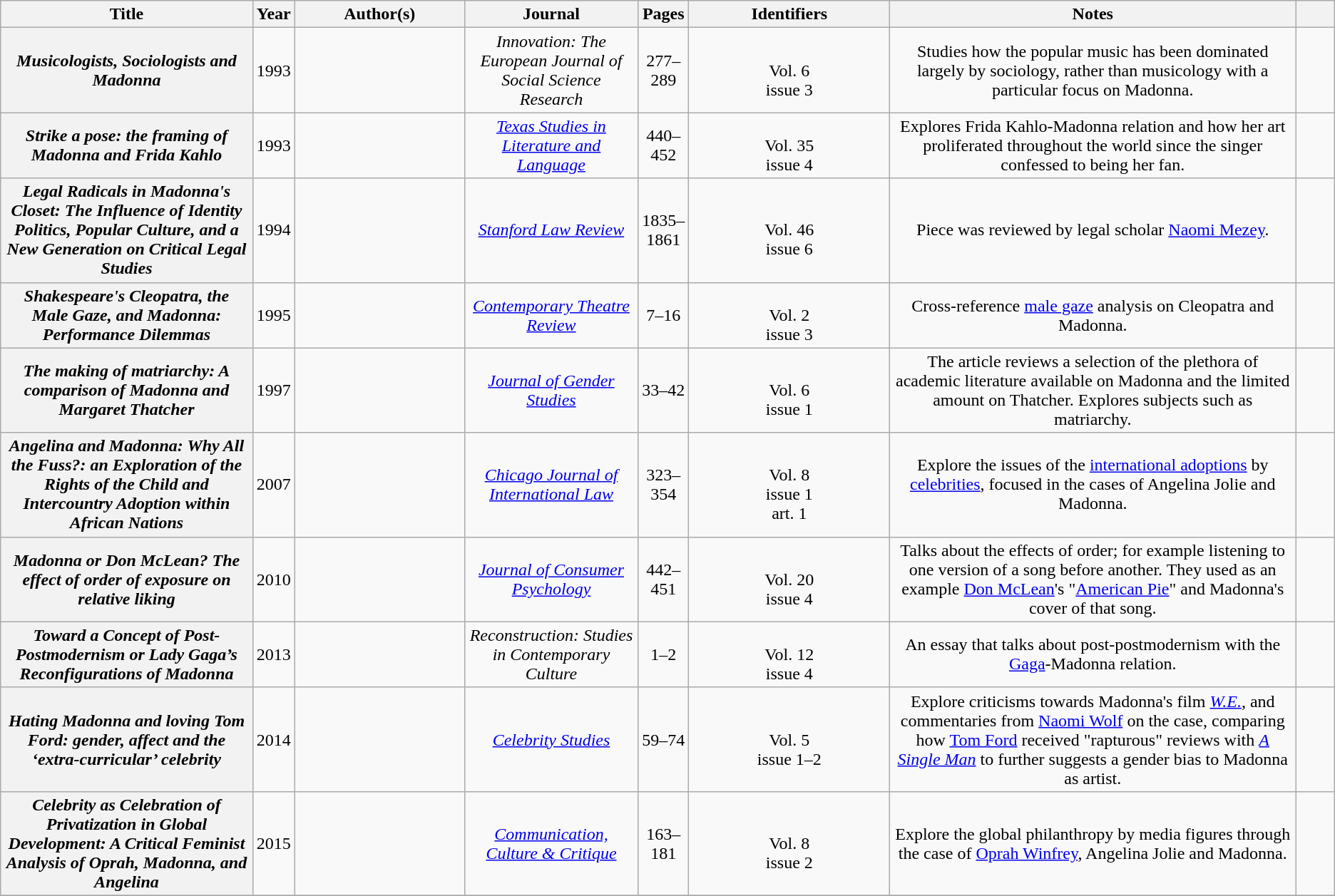<table class="wikitable sortable plainrowheaders"  style="text-align:center;">
<tr>
<th scope="col" style="width:15em;">Title</th>
<th scope="col" style="width:2em;">Year</th>
<th scope="col" style="width:10em;">Author(s)</th>
<th scope="col" style="width:10em;">Journal</th>
<th scope="col" style="width:2em;">Pages</th>
<th scope="col" style="width:12em;" class="unsortable">Identifiers</th>
<th scope="col" style="width:25em;" class="unsortable">Notes</th>
<th scope="col" style="width:2em;" class="unsortable"></th>
</tr>
<tr>
<th scope="row"><em>Musicologists, Sociologists and Madonna</em></th>
<td>1993</td>
<td></td>
<td scope="row"><em>Innovation: The European Journal of Social Science Research</em></td>
<td>277–289</td>
<td>  <br>Vol. 6<br>issue 3</td>
<td>Studies how the popular music has been dominated largely by sociology, rather than musicology with a particular focus on Madonna.</td>
<td></td>
</tr>
<tr>
<th scope="row"><em>Strike a pose: the framing of Madonna and Frida Kahlo</em></th>
<td>1993</td>
<td></td>
<td scope="row"><em><a href='#'>Texas Studies in Literature and Language</a></em></td>
<td>440–452</td>
<td>  <br>Vol. 35<br>issue 4</td>
<td>Explores Frida Kahlo-Madonna relation and how her art proliferated throughout the world since the singer confessed to being her fan.</td>
<td></td>
</tr>
<tr>
<th scope="row"><em>Legal Radicals in Madonna's Closet: The Influence of Identity Politics, Popular Culture, and a New Generation on Critical Legal Studies</em></th>
<td>1994</td>
<td></td>
<td scope="row"><em><a href='#'>Stanford Law Review</a></em></td>
<td>1835–1861</td>
<td>  <br>Vol. 46<br>issue 6</td>
<td>Piece was reviewed by legal scholar <a href='#'>Naomi Mezey</a>.</td>
<td></td>
</tr>
<tr>
<th scope="row"><em>Shakespeare's Cleopatra, the Male Gaze, and Madonna: Performance Dilemmas</em></th>
<td>1995</td>
<td></td>
<td scope="row"><em><a href='#'>Contemporary Theatre Review</a></em></td>
<td>7–16</td>
<td>  <br>Vol. 2<br>issue 3</td>
<td>Cross-reference <a href='#'>male gaze</a> analysis on Cleopatra and Madonna.</td>
<td></td>
</tr>
<tr>
<th scope="row"><em>The making of matriarchy: A comparison of Madonna and Margaret Thatcher</em></th>
<td>1997</td>
<td></td>
<td scope="row"><em><a href='#'>Journal of Gender Studies</a></em></td>
<td>33–42</td>
<td>  <br>Vol. 6<br>issue 1</td>
<td>The article reviews a selection of the plethora of academic literature available on Madonna and the limited amount on Thatcher. Explores subjects such as matriarchy.</td>
<td></td>
</tr>
<tr>
<th scope="row"><em>Angelina and Madonna: Why All the Fuss?: an Exploration of the Rights of the Child and Intercountry Adoption within African Nations</em></th>
<td>2007</td>
<td></td>
<td scope="row"><em><a href='#'>Chicago Journal of International Law</a></em></td>
<td>323–354</td>
<td>  <br>Vol. 8<br>issue 1<br>art. 1</td>
<td>Explore the issues of the <a href='#'>international adoptions</a> by <a href='#'>celebrities</a>, focused in the cases of Angelina Jolie and Madonna.</td>
<td></td>
</tr>
<tr>
<th scope="row"><em>Madonna or Don McLean? The effect of order of exposure on relative liking</em></th>
<td>2010</td>
<td></td>
<td scope="row"><em><a href='#'>Journal of Consumer Psychology</a></em></td>
<td>442–451</td>
<td>  <br>Vol. 20<br>issue 4</td>
<td>Talks about the effects of order; for example listening to one version of a song before another. They used as an example <a href='#'>Don McLean</a>'s "<a href='#'>American Pie</a>" and Madonna's cover of that song.</td>
<td></td>
</tr>
<tr>
<th scope="row"><em>Toward a Concept of Post-Postmodernism or Lady Gaga’s Reconfigurations of Madonna</em></th>
<td>2013</td>
<td></td>
<td scope="row"><em>Reconstruction: Studies in Contemporary Culture</em></td>
<td>1–2</td>
<td>  <br>Vol. 12<br>issue 4</td>
<td>An essay that talks about post-postmodernism with the <a href='#'>Gaga</a>-Madonna relation.</td>
<td></td>
</tr>
<tr>
<th scope="row"><em>Hating Madonna and loving Tom Ford: gender, affect and the ‘extra-curricular’ celebrity</em></th>
<td>2014</td>
<td></td>
<td scope="row"><em><a href='#'>Celebrity Studies</a></em></td>
<td>59–74</td>
<td>  <br>Vol. 5<br>issue 1–2</td>
<td>Explore criticisms towards Madonna's film <em><a href='#'>W.E.</a></em>, and commentaries from <a href='#'>Naomi Wolf</a> on the case, comparing how <a href='#'>Tom Ford</a> received "rapturous" reviews with <em><a href='#'>A Single Man</a></em> to further suggests a gender bias to Madonna as artist.</td>
<td></td>
</tr>
<tr>
<th scope="row"><em>Celebrity as Celebration of Privatization in Global Development: A Critical Feminist Analysis of Oprah, Madonna, and Angelina</em></th>
<td>2015</td>
<td></td>
<td scope="row"><em><a href='#'>Communication, Culture & Critique</a></em></td>
<td>163–181</td>
<td>  <br>Vol. 8<br>issue 2</td>
<td>Explore the global philanthropy by media figures through the case of <a href='#'>Oprah Winfrey</a>, Angelina Jolie and Madonna.</td>
<td></td>
</tr>
<tr>
</tr>
</table>
